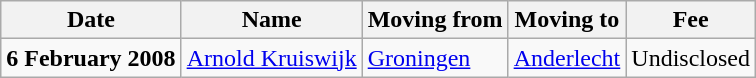<table class="wikitable sortable">
<tr>
<th>Date</th>
<th>Name</th>
<th>Moving from</th>
<th>Moving to</th>
<th>Fee</th>
</tr>
<tr>
<td><strong>6 February 2008</strong></td>
<td> <a href='#'>Arnold Kruiswijk</a></td>
<td> <a href='#'>Groningen</a></td>
<td><a href='#'>Anderlecht</a></td>
<td>Undisclosed </td>
</tr>
</table>
